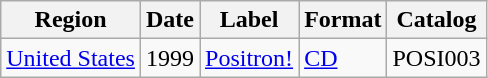<table class="wikitable">
<tr>
<th>Region</th>
<th>Date</th>
<th>Label</th>
<th>Format</th>
<th>Catalog</th>
</tr>
<tr>
<td><a href='#'>United States</a></td>
<td>1999</td>
<td><a href='#'>Positron!</a></td>
<td><a href='#'>CD</a></td>
<td>POSI003</td>
</tr>
</table>
